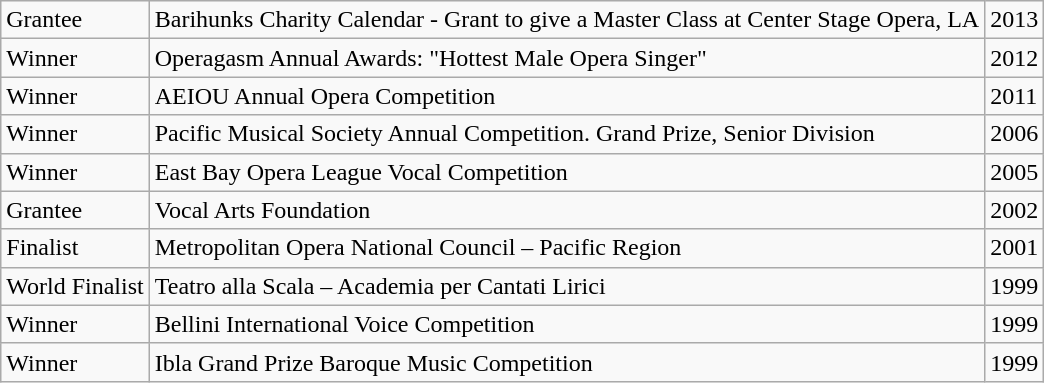<table class="wikitable">
<tr>
<td>Grantee</td>
<td>Barihunks Charity Calendar - Grant to give a Master Class at Center Stage Opera, LA</td>
<td>2013</td>
</tr>
<tr>
<td>Winner</td>
<td>Operagasm Annual Awards: "Hottest Male Opera Singer"</td>
<td>2012</td>
</tr>
<tr>
<td>Winner</td>
<td>AEIOU Annual Opera Competition</td>
<td>2011</td>
</tr>
<tr>
<td>Winner</td>
<td>Pacific Musical Society Annual Competition. Grand Prize, Senior Division</td>
<td>2006</td>
</tr>
<tr>
<td>Winner</td>
<td>East Bay Opera League Vocal Competition</td>
<td>2005</td>
</tr>
<tr>
<td>Grantee</td>
<td>Vocal Arts Foundation</td>
<td>2002</td>
</tr>
<tr>
<td>Finalist</td>
<td>Metropolitan Opera National Council – Pacific Region</td>
<td>2001</td>
</tr>
<tr>
<td>World Finalist</td>
<td>Teatro alla Scala – Academia per Cantati Lirici</td>
<td>1999</td>
</tr>
<tr>
<td>Winner</td>
<td>Bellini International Voice Competition</td>
<td>1999</td>
</tr>
<tr>
<td>Winner</td>
<td>Ibla Grand Prize Baroque Music Competition</td>
<td>1999</td>
</tr>
</table>
